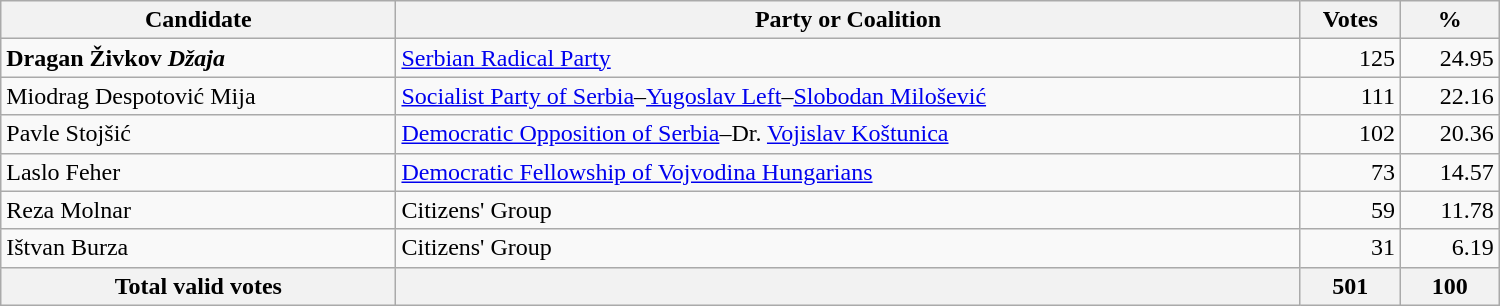<table style="width:1000px;" class="wikitable">
<tr>
<th>Candidate</th>
<th>Party or Coalition</th>
<th>Votes</th>
<th>%</th>
</tr>
<tr>
<td align="left"><strong>Dragan Živkov <em>Džaja<strong><em></td>
<td align="left"><a href='#'>Serbian Radical Party</a></td>
<td align="right">125</td>
<td align="right">24.95</td>
</tr>
<tr>
<td align="left">Miodrag Despotović </em>Mija<em></td>
<td align="left"><a href='#'>Socialist Party of Serbia</a>–<a href='#'>Yugoslav Left</a>–<a href='#'>Slobodan Milošević</a></td>
<td align="right">111</td>
<td align="right">22.16</td>
</tr>
<tr>
<td align="left">Pavle Stojšić</td>
<td align="left"><a href='#'>Democratic Opposition of Serbia</a>–Dr. <a href='#'>Vojislav Koštunica</a></td>
<td align="right">102</td>
<td align="right">20.36</td>
</tr>
<tr>
<td align="left">Laslo Feher</td>
<td align="left"><a href='#'>Democratic Fellowship of Vojvodina Hungarians</a></td>
<td align="right">73</td>
<td align="right">14.57</td>
</tr>
<tr>
<td align="left">Reza Molnar</td>
<td align="left">Citizens' Group</td>
<td align="right">59</td>
<td align="right">11.78</td>
</tr>
<tr>
<td align="left">Ištvan Burza</td>
<td align="left">Citizens' Group</td>
<td align="right">31</td>
<td align="right">6.19</td>
</tr>
<tr>
<th align="left">Total valid votes</th>
<th align="left"></th>
<th align="right">501</th>
<th align="right">100</th>
</tr>
</table>
